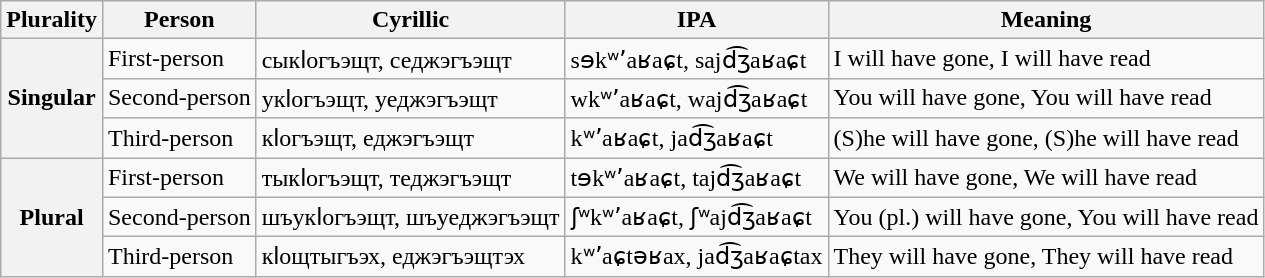<table class="wikitable">
<tr>
<th>Plurality</th>
<th>Person</th>
<th>Cyrillic</th>
<th>IPA</th>
<th>Meaning</th>
</tr>
<tr>
<th rowspan=3>Singular</th>
<td>First-person</td>
<td>сыкӏогъэщт, седжэгъэщт</td>
<td>sɘkʷʼaʁaɕt, sajd͡ʒaʁaɕt</td>
<td>I will have gone, I will have read</td>
</tr>
<tr>
<td>Second-person</td>
<td>укӏогъэщт, уеджэгъэщт</td>
<td>wkʷʼaʁaɕt, wajd͡ʒaʁaɕt</td>
<td>You will have gone, You will have read</td>
</tr>
<tr>
<td>Third-person</td>
<td>кӏогъэщт, еджэгъэщт</td>
<td>kʷʼaʁaɕt, jad͡ʒaʁaɕt</td>
<td>(S)he will have gone, (S)he will have read</td>
</tr>
<tr>
<th rowspan=3>Plural</th>
<td>First-person</td>
<td>тыкӏогъэщт, теджэгъэщт</td>
<td>tɘkʷʼaʁaɕt, tajd͡ʒaʁaɕt</td>
<td>We will have gone, We will have read</td>
</tr>
<tr>
<td>Second-person</td>
<td>шъукӏогъэщт, шъуеджэгъэщт</td>
<td>ʃʷkʷʼaʁaɕt, ʃʷajd͡ʒaʁaɕt</td>
<td>You (pl.) will have gone, You will have read</td>
</tr>
<tr>
<td>Third-person</td>
<td>кӏощтыгъэх, еджэгъэщтэх</td>
<td>kʷʼaɕtəʁax, jad͡ʒaʁaɕtax</td>
<td>They will have gone, They will have read</td>
</tr>
</table>
